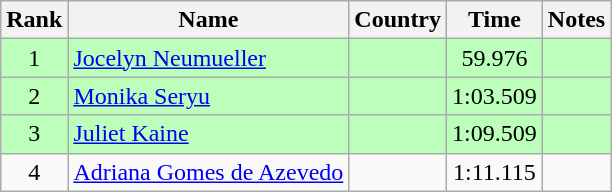<table class="wikitable" style="text-align:center">
<tr>
<th>Rank</th>
<th>Name</th>
<th>Country</th>
<th>Time</th>
<th>Notes</th>
</tr>
<tr bgcolor=bbffbb>
<td>1</td>
<td align="left"><a href='#'>Jocelyn Neumueller</a></td>
<td align="left"></td>
<td>59.976</td>
<td></td>
</tr>
<tr bgcolor=bbffbb>
<td>2</td>
<td align="left"><a href='#'>Monika Seryu</a></td>
<td align="left"></td>
<td>1:03.509</td>
<td></td>
</tr>
<tr bgcolor=bbffbb>
<td>3</td>
<td align="left"><a href='#'>Juliet Kaine</a></td>
<td align="left"></td>
<td>1:09.509</td>
<td></td>
</tr>
<tr>
<td>4</td>
<td align="left"><a href='#'>Adriana Gomes de Azevedo</a></td>
<td align="left"></td>
<td>1:11.115</td>
<td></td>
</tr>
</table>
